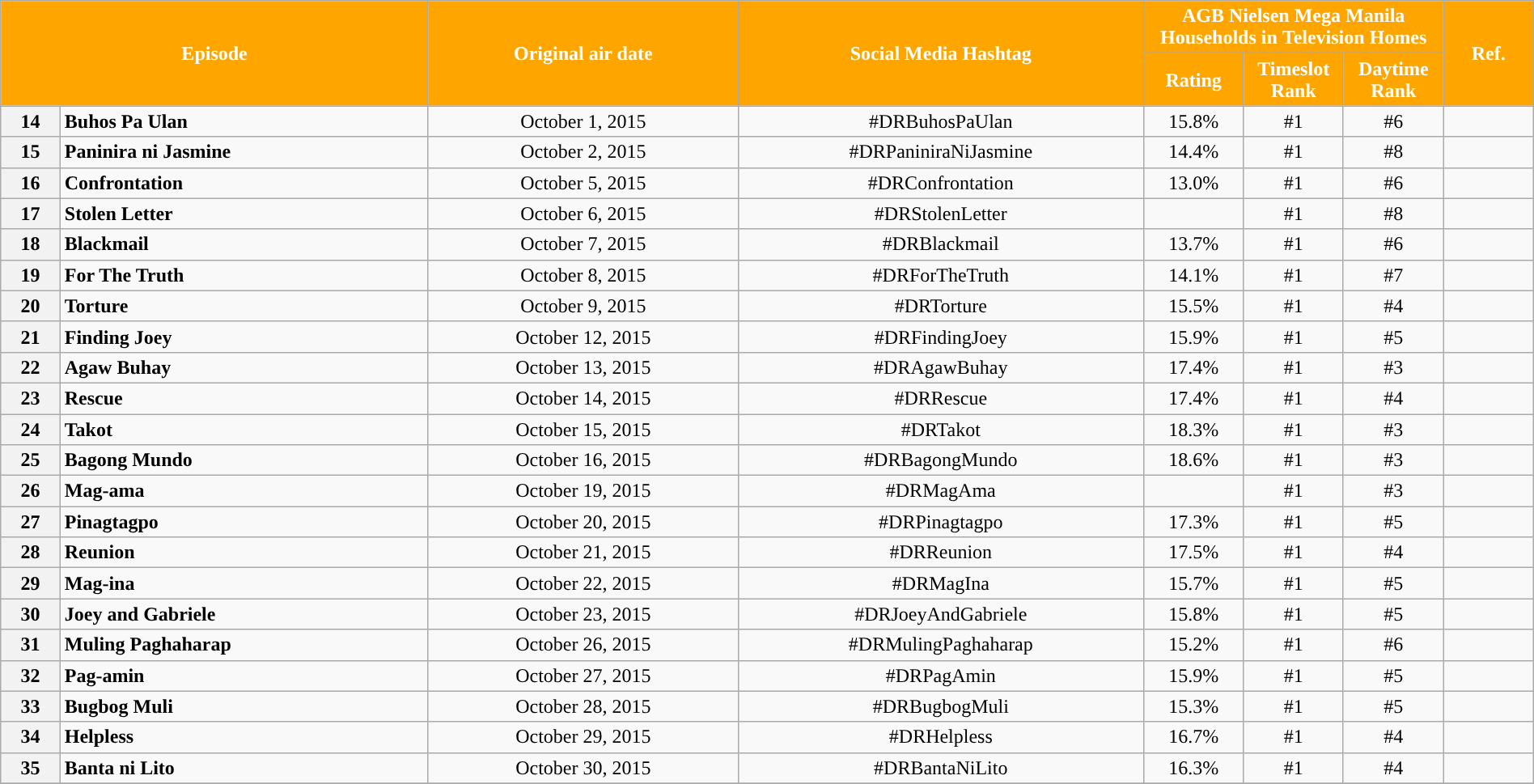<table class="wikitable" style="text-align:center; font-size:100%; line-height:18px;"  width="100%">
<tr>
<th colspan="2" rowspan="2" style="background-color:#FFA500; color:#ffffff;">Episode</th>
<th style="background:#FFA500; color:white" rowspan="2">Original air date</th>
<th style="background:#FFA500; color:white" rowspan="2">Social Media Hashtag</th>
<th style="background-color:#FFA500; color:#ffffff;" colspan="3">AGB Nielsen Mega Manila Households in Television Homes</th>
<th rowspan="2" style="background:#FFA500; color:white">Ref.</th>
</tr>
<tr style="text-align: center style=">
<th style="background-color:#FFA500; width:75px; color:#ffffff;">Rating</th>
<th style="background-color:#FFA500; width:75px; color:#ffffff;">Timeslot Rank</th>
<th style="background-color:#FFA500; width:75px; color:#ffffff;">Daytime Rank</th>
</tr>
<tr>
<th>14</th>
<td style="text-align: left;"><strong>Buhos Pa Ulan</strong></td>
<td>October 1, 2015</td>
<td>#DRBuhosPaUlan</td>
<td>15.8%</td>
<td>#1</td>
<td>#6</td>
<td></td>
</tr>
<tr>
<th>15</th>
<td style="text-align: left;"><strong>Paninira ni Jasmine</strong></td>
<td>October 2, 2015</td>
<td>#DRPaniniraNiJasmine</td>
<td>14.4%</td>
<td>#1</td>
<td>#8</td>
<td></td>
</tr>
<tr>
<th>16</th>
<td style="text-align: left;"><strong>Confrontation</strong></td>
<td>October 5, 2015</td>
<td>#DRConfrontation</td>
<td>13.0%</td>
<td>#1</td>
<td>#6</td>
<td></td>
</tr>
<tr>
<th>17</th>
<td style="text-align: left;"><strong>Stolen Letter</strong></td>
<td>October 6, 2015</td>
<td>#DRStolenLetter</td>
<td></td>
<td>#1</td>
<td>#8</td>
<td></td>
</tr>
<tr>
<th>18</th>
<td style="text-align: left;"><strong>Blackmail</strong></td>
<td>October 7, 2015</td>
<td>#DRBlackmail</td>
<td>13.7%</td>
<td>#1</td>
<td>#6</td>
<td></td>
</tr>
<tr>
<th>19</th>
<td style="text-align: left;"><strong>For The Truth</strong></td>
<td>October 8, 2015</td>
<td>#DRForTheTruth</td>
<td>14.1%</td>
<td>#1</td>
<td>#7</td>
<td></td>
</tr>
<tr>
<th>20</th>
<td style="text-align: left;"><strong>Torture</strong></td>
<td>October 9, 2015</td>
<td>#DRTorture</td>
<td>15.5%</td>
<td>#1</td>
<td>#4</td>
<td></td>
</tr>
<tr>
<th>21</th>
<td style="text-align: left;"><strong>Finding Joey</strong></td>
<td>October 12, 2015</td>
<td>#DRFindingJoey</td>
<td>15.9%</td>
<td>#1</td>
<td>#5</td>
<td></td>
</tr>
<tr>
<th>22</th>
<td style="text-align: left;"><strong>Agaw Buhay</strong></td>
<td>October 13, 2015</td>
<td>#DRAgawBuhay</td>
<td>17.4%</td>
<td>#1</td>
<td>#3</td>
<td></td>
</tr>
<tr>
<th>23</th>
<td style="text-align: left;"><strong>Rescue</strong></td>
<td>October 14, 2015</td>
<td>#DRRescue</td>
<td>17.4%</td>
<td>#1</td>
<td>#4</td>
<td></td>
</tr>
<tr>
<th>24</th>
<td style="text-align: left;"><strong>Takot</strong></td>
<td>October 15, 2015</td>
<td>#DRTakot</td>
<td>18.3%</td>
<td>#1</td>
<td>#3</td>
<td></td>
</tr>
<tr>
<th>25</th>
<td style="text-align: left;"><strong>Bagong Mundo</strong></td>
<td>October 16, 2015</td>
<td>#DRBagongMundo</td>
<td>18.6%</td>
<td>#1</td>
<td>#3</td>
<td></td>
</tr>
<tr>
<th>26</th>
<td style="text-align: left;"><strong>Mag-ama</strong></td>
<td>October 19, 2015</td>
<td>#DRMagAma</td>
<td></td>
<td>#1</td>
<td>#3</td>
<td></td>
</tr>
<tr>
<th>27</th>
<td style="text-align: left;"><strong>Pinagtagpo</strong></td>
<td>October 20, 2015</td>
<td>#DRPinagtagpo</td>
<td>17.3%</td>
<td>#1</td>
<td>#5</td>
<td></td>
</tr>
<tr>
<th>28</th>
<td style="text-align: left;"><strong>Reunion</strong></td>
<td>October 21, 2015</td>
<td>#DRReunion</td>
<td>17.5%</td>
<td>#1</td>
<td>#4</td>
<td></td>
</tr>
<tr>
<th>29</th>
<td style="text-align: left;"><strong>Mag-ina</strong></td>
<td>October 22, 2015</td>
<td>#DRMagIna</td>
<td>15.7%</td>
<td>#1</td>
<td>#5</td>
<td></td>
</tr>
<tr>
<th>30</th>
<td style="text-align: left;"><strong>Joey and Gabriele</strong></td>
<td>October 23, 2015</td>
<td>#DRJoeyAndGabriele</td>
<td>15.8%</td>
<td>#1</td>
<td>#5</td>
<td></td>
</tr>
<tr>
<th>31</th>
<td style="text-align: left;"><strong>Muling Paghaharap</strong></td>
<td>October 26, 2015</td>
<td>#DRMulingPaghaharap</td>
<td>15.2%</td>
<td>#1</td>
<td>#6</td>
<td></td>
</tr>
<tr>
<th>32</th>
<td style="text-align: left;"><strong>Pag-amin</strong></td>
<td>October 27, 2015</td>
<td>#DRPagAmin</td>
<td>15.9%</td>
<td>#1</td>
<td>#5</td>
<td></td>
</tr>
<tr>
<th>33</th>
<td style="text-align: left;"><strong>Bugbog Muli</strong></td>
<td>October 28, 2015</td>
<td>#DRBugbogMuli</td>
<td>15.3%</td>
<td>#1</td>
<td>#5</td>
<td></td>
</tr>
<tr>
<th>34</th>
<td style="text-align: left;"><strong>Helpless</strong></td>
<td>October 29, 2015</td>
<td>#DRHelpless</td>
<td>16.7%</td>
<td>#1</td>
<td>#4</td>
<td></td>
</tr>
<tr>
<th>35</th>
<td style="text-align: left;"><strong>Banta ni Lito</strong></td>
<td>October 30, 2015</td>
<td>#DRBantaNiLito</td>
<td>16.3%</td>
<td>#1</td>
<td>#4</td>
<td></td>
</tr>
<tr>
</tr>
</table>
